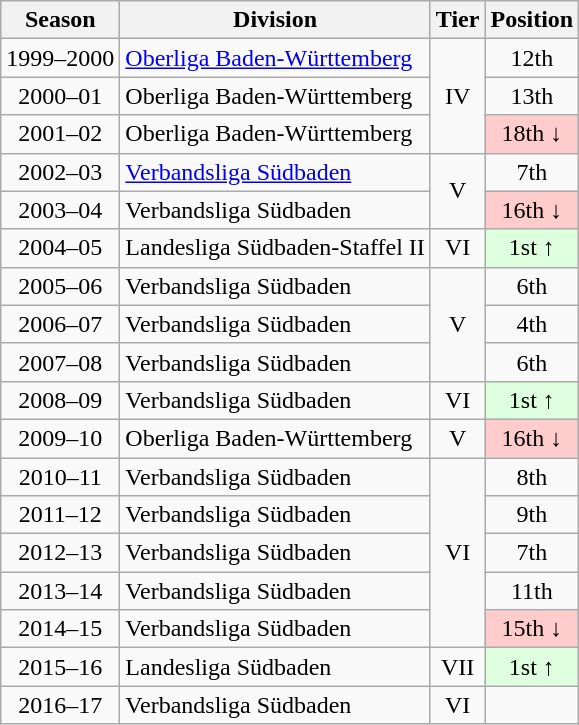<table class="wikitable">
<tr>
<th>Season</th>
<th>Division</th>
<th>Tier</th>
<th>Position</th>
</tr>
<tr align="center">
<td>1999–2000</td>
<td align="left"><a href='#'>Oberliga Baden-Württemberg</a></td>
<td rowspan=3>IV</td>
<td>12th</td>
</tr>
<tr align="center">
<td>2000–01</td>
<td align="left">Oberliga Baden-Württemberg</td>
<td>13th</td>
</tr>
<tr align="center">
<td>2001–02</td>
<td align="left">Oberliga Baden-Württemberg</td>
<td style="background:#ffcccc">18th ↓</td>
</tr>
<tr align="center">
<td>2002–03</td>
<td align="left"><a href='#'>Verbandsliga Südbaden</a></td>
<td rowspan=2>V</td>
<td>7th</td>
</tr>
<tr align="center">
<td>2003–04</td>
<td align="left">Verbandsliga Südbaden</td>
<td style="background:#ffcccc">16th ↓</td>
</tr>
<tr align="center">
<td>2004–05</td>
<td align="left">Landesliga Südbaden-Staffel II</td>
<td>VI</td>
<td style="background:#ddffdd">1st ↑</td>
</tr>
<tr align="center">
<td>2005–06</td>
<td align="left">Verbandsliga Südbaden</td>
<td rowspan=3>V</td>
<td>6th</td>
</tr>
<tr align="center">
<td>2006–07</td>
<td align="left">Verbandsliga Südbaden</td>
<td>4th</td>
</tr>
<tr align="center">
<td>2007–08</td>
<td align="left">Verbandsliga Südbaden</td>
<td>6th</td>
</tr>
<tr align="center">
<td>2008–09</td>
<td align="left">Verbandsliga Südbaden</td>
<td>VI</td>
<td style="background:#ddffdd">1st ↑</td>
</tr>
<tr align="center">
<td>2009–10</td>
<td align="left">Oberliga Baden-Württemberg</td>
<td>V</td>
<td style="background:#ffcccc">16th ↓</td>
</tr>
<tr align="center">
<td>2010–11</td>
<td align="left">Verbandsliga Südbaden</td>
<td rowspan=5>VI</td>
<td>8th</td>
</tr>
<tr align="center">
<td>2011–12</td>
<td align="left">Verbandsliga Südbaden</td>
<td>9th</td>
</tr>
<tr align="center">
<td>2012–13</td>
<td align="left">Verbandsliga Südbaden</td>
<td>7th</td>
</tr>
<tr align="center">
<td>2013–14</td>
<td align="left">Verbandsliga Südbaden</td>
<td>11th</td>
</tr>
<tr align="center">
<td>2014–15</td>
<td align="left">Verbandsliga Südbaden</td>
<td style="background:#ffcccc">15th ↓</td>
</tr>
<tr align="center">
<td>2015–16</td>
<td align="left">Landesliga Südbaden</td>
<td>VII</td>
<td style="background:#ddffdd">1st ↑</td>
</tr>
<tr align="center">
<td>2016–17</td>
<td align="left">Verbandsliga Südbaden</td>
<td>VI</td>
<td></td>
</tr>
</table>
